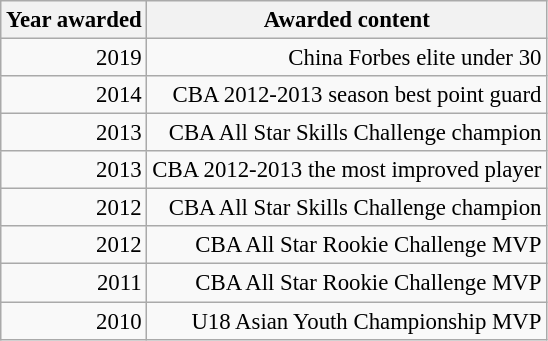<table class="wikitable sortable" style="font-size:95%; text-align:right">
<tr>
<th>Year awarded</th>
<th>Awarded content</th>
</tr>
<tr>
<td>2019</td>
<td>China Forbes elite under 30</td>
</tr>
<tr>
<td>2014</td>
<td>CBA 2012-2013 season best point guard</td>
</tr>
<tr>
<td>2013</td>
<td>CBA All Star Skills Challenge champion</td>
</tr>
<tr>
<td>2013</td>
<td>CBA 2012-2013 the most improved player</td>
</tr>
<tr>
<td>2012</td>
<td>CBA All Star Skills Challenge champion</td>
</tr>
<tr>
<td>2012</td>
<td>CBA All Star Rookie Challenge MVP</td>
</tr>
<tr>
<td>2011</td>
<td>CBA All Star Rookie Challenge MVP</td>
</tr>
<tr>
<td>2010</td>
<td>U18 Asian Youth Championship MVP</td>
</tr>
</table>
